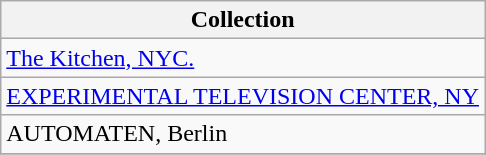<table class="wikitable">
<tr>
<th>Collection</th>
</tr>
<tr>
<td><a href='#'>The Kitchen, NYC.</a></td>
</tr>
<tr>
<td><a href='#'>EXPERIMENTAL TELEVISION CENTER, NY</a></td>
</tr>
<tr>
<td>AUTOMATEN, Berlin</td>
</tr>
<tr>
</tr>
</table>
